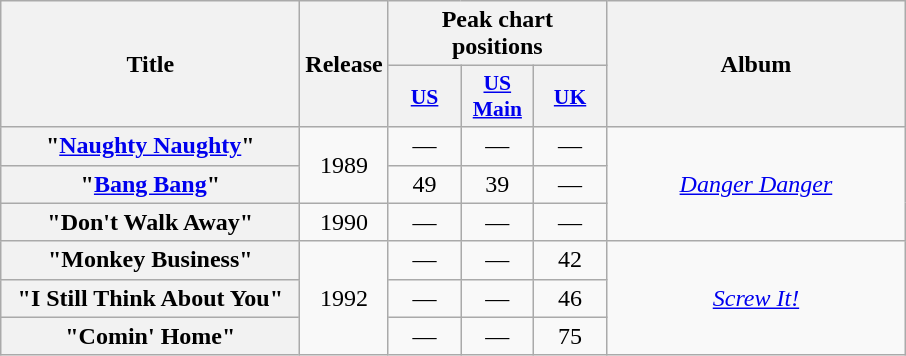<table class="wikitable plainrowheaders" style="text-align:center;">
<tr>
<th scope="col" rowspan="2" style="width:12em;">Title</th>
<th scope="col" rowspan="2" style="width:0.5em;">Release</th>
<th colspan="3" scope="col">Peak chart positions</th>
<th scope="col" rowspan="2" style="width:12em;">Album</th>
</tr>
<tr>
<th scope="col" style="width:2.9em;font-size:90%;"><a href='#'>US</a></th>
<th scope="col" style="width:2.9em;font-size:90%;"><a href='#'>US<br>Main</a></th>
<th scope="col" style="width:2.9em;font-size:90%;"><a href='#'>UK</a><br></th>
</tr>
<tr>
<th scope="row">"<a href='#'>Naughty Naughty</a>"</th>
<td rowspan=2>1989</td>
<td>—</td>
<td>—</td>
<td>—</td>
<td rowspan=3><em><a href='#'>Danger Danger</a></em></td>
</tr>
<tr>
<th scope="row">"<a href='#'>Bang Bang</a>"</th>
<td>49</td>
<td>39</td>
<td>—</td>
</tr>
<tr>
<th scope="row">"Don't Walk Away"</th>
<td>1990</td>
<td>—</td>
<td>—</td>
<td>—</td>
</tr>
<tr>
<th scope="row">"Monkey Business"</th>
<td rowspan=3>1992</td>
<td>—</td>
<td>—</td>
<td>42</td>
<td rowspan=3><em><a href='#'>Screw It!</a></em></td>
</tr>
<tr>
<th scope="row">"I Still Think About You"</th>
<td>—</td>
<td>—</td>
<td>46</td>
</tr>
<tr>
<th scope="row">"Comin' Home"</th>
<td>—</td>
<td>—</td>
<td>75</td>
</tr>
</table>
